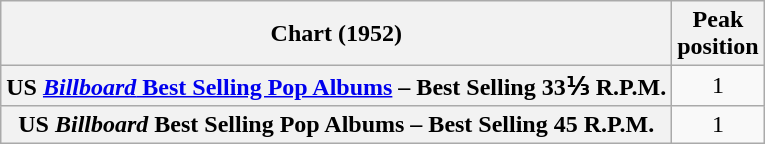<table class="wikitable plainrowheaders" style="text-align:center">
<tr>
<th scope="col">Chart (1952)</th>
<th scope="col">Peak<br>position</th>
</tr>
<tr>
<th scope="row" align="left">US <a href='#'><em>Billboard</em> Best Selling Pop Albums</a> – Best Selling 33⅓ R.P.M.</th>
<td>1</td>
</tr>
<tr>
<th scope="row" align="left">US <em>Billboard</em> Best Selling Pop Albums – Best Selling 45 R.P.M.</th>
<td>1</td>
</tr>
</table>
